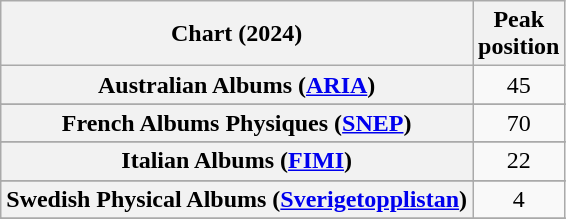<table class="wikitable sortable plainrowheaders" style="text-align:center">
<tr>
<th scope="col">Chart (2024)</th>
<th scope="col">Peak<br>position</th>
</tr>
<tr>
<th scope="row">Australian Albums (<a href='#'>ARIA</a>)</th>
<td>45</td>
</tr>
<tr>
</tr>
<tr>
</tr>
<tr>
</tr>
<tr>
<th scope="row">French Albums Physiques (<a href='#'>SNEP</a>)</th>
<td>70</td>
</tr>
<tr>
</tr>
<tr>
</tr>
<tr>
<th scope="row">Italian Albums (<a href='#'>FIMI</a>)</th>
<td>22</td>
</tr>
<tr>
</tr>
<tr>
</tr>
<tr>
</tr>
<tr>
</tr>
<tr>
<th scope="row">Swedish Physical Albums (<a href='#'>Sverigetopplistan</a>)</th>
<td>4</td>
</tr>
<tr>
</tr>
<tr>
</tr>
<tr>
</tr>
<tr>
</tr>
<tr>
</tr>
<tr>
</tr>
</table>
